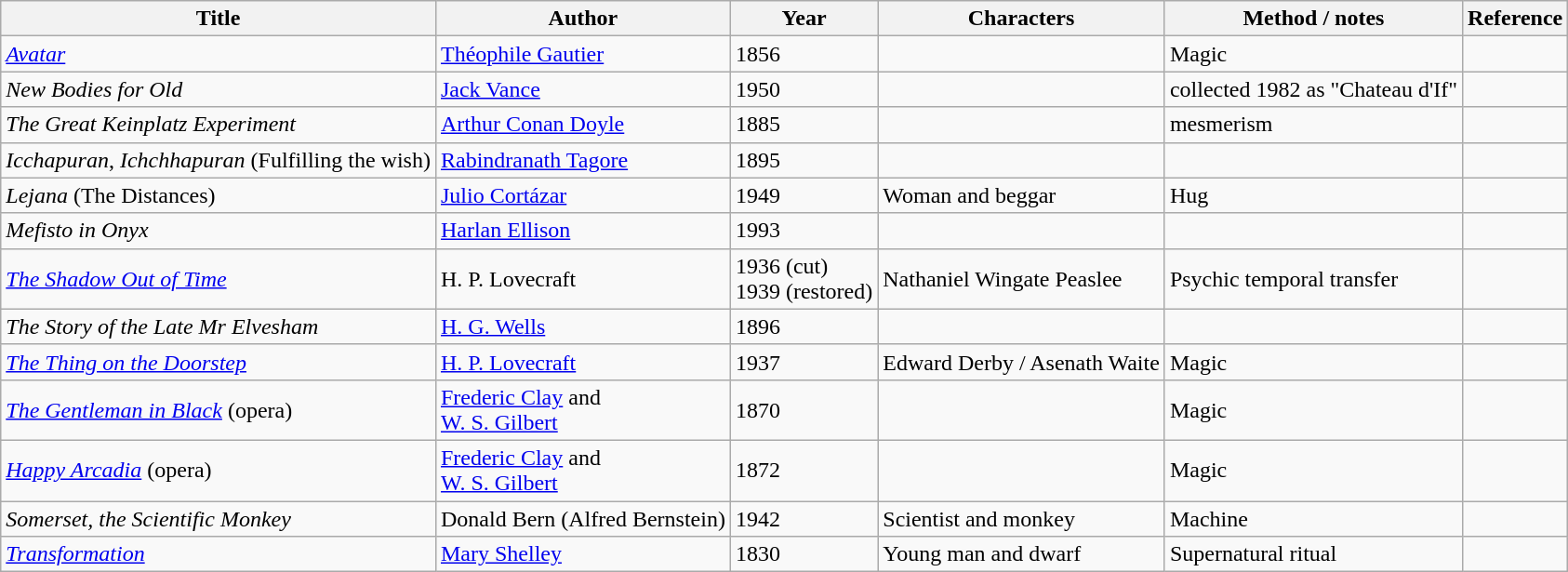<table Class="wikitable sortable">
<tr>
<th>Title</th>
<th>Author</th>
<th>Year</th>
<th>Characters</th>
<th>Method / notes</th>
<th>Reference</th>
</tr>
<tr>
<td><em><a href='#'>Avatar</a></em></td>
<td><a href='#'>Théophile Gautier</a></td>
<td>1856</td>
<td></td>
<td>Magic</td>
<td></td>
</tr>
<tr>
<td><em>New Bodies for Old</em></td>
<td><a href='#'>Jack Vance</a></td>
<td>1950</td>
<td></td>
<td>collected 1982 as "Chateau d'If"</td>
<td></td>
</tr>
<tr>
<td><em>The Great Keinplatz Experiment</em></td>
<td><a href='#'>Arthur Conan Doyle</a></td>
<td>1885</td>
<td></td>
<td>mesmerism</td>
<td></td>
</tr>
<tr>
<td><em>Icchapuran</em>, <em>Ichchhapuran</em> (Fulfilling the wish)</td>
<td><a href='#'>Rabindranath Tagore</a></td>
<td>1895</td>
<td></td>
<td></td>
<td></td>
</tr>
<tr>
<td><em>Lejana</em> (The Distances)</td>
<td><a href='#'>Julio Cortázar</a></td>
<td>1949</td>
<td>Woman and beggar</td>
<td>Hug</td>
<td></td>
</tr>
<tr>
<td><em>Mefisto in Onyx</em></td>
<td><a href='#'>Harlan Ellison</a></td>
<td>1993</td>
<td></td>
<td></td>
<td></td>
</tr>
<tr>
<td><em><a href='#'>The Shadow Out of Time</a></em></td>
<td>H. P. Lovecraft</td>
<td>1936 (cut)<br>1939 (restored)</td>
<td>Nathaniel Wingate Peaslee</td>
<td>Psychic temporal transfer</td>
<td></td>
</tr>
<tr>
<td><em>The Story of the Late Mr Elvesham</em></td>
<td><a href='#'>H. G. Wells</a></td>
<td>1896</td>
<td></td>
<td></td>
<td></td>
</tr>
<tr>
<td><em><a href='#'>The Thing on the Doorstep</a></em></td>
<td><a href='#'>H. P. Lovecraft</a></td>
<td>1937</td>
<td>Edward Derby / Asenath Waite</td>
<td>Magic</td>
<td></td>
</tr>
<tr>
<td><em><a href='#'>The Gentleman in Black</a></em> (opera)</td>
<td><a href='#'>Frederic Clay</a> and <br><a href='#'>W. S. Gilbert</a></td>
<td>1870</td>
<td></td>
<td>Magic</td>
<td></td>
</tr>
<tr>
<td><em><a href='#'>Happy Arcadia</a></em> (opera)</td>
<td><a href='#'>Frederic Clay</a> and <br><a href='#'>W. S. Gilbert</a></td>
<td>1872</td>
<td></td>
<td>Magic</td>
<td></td>
</tr>
<tr>
<td><em>Somerset, the Scientific Monkey</em></td>
<td>Donald Bern (Alfred Bernstein)</td>
<td>1942</td>
<td>Scientist and monkey</td>
<td>Machine</td>
<td></td>
</tr>
<tr>
<td><em><a href='#'>Transformation</a></em></td>
<td><a href='#'>Mary Shelley</a></td>
<td>1830</td>
<td>Young man and dwarf</td>
<td>Supernatural ritual</td>
<td></td>
</tr>
</table>
